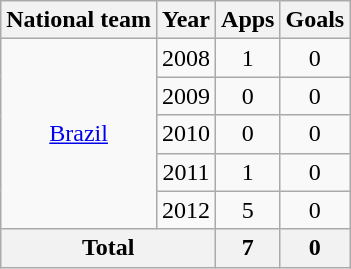<table class="wikitable" style="text-align:center">
<tr>
<th>National team</th>
<th>Year</th>
<th>Apps</th>
<th>Goals</th>
</tr>
<tr>
<td rowspan="5"><a href='#'>Brazil</a></td>
<td>2008</td>
<td>1</td>
<td>0</td>
</tr>
<tr>
<td>2009</td>
<td>0</td>
<td>0</td>
</tr>
<tr>
<td>2010</td>
<td>0</td>
<td>0</td>
</tr>
<tr>
<td>2011</td>
<td>1</td>
<td>0</td>
</tr>
<tr>
<td>2012</td>
<td>5</td>
<td>0</td>
</tr>
<tr>
<th colspan="2">Total</th>
<th>7</th>
<th>0</th>
</tr>
</table>
